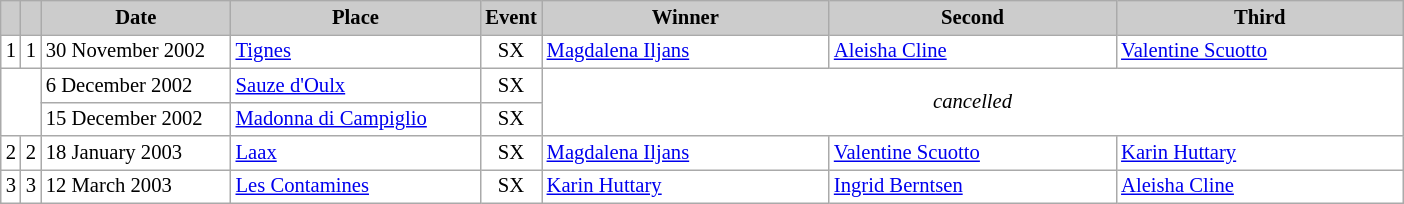<table class="wikitable plainrowheaders" style="background:#fff; font-size:86%; line-height:16px; border:grey solid 1px; border-collapse:collapse;">
<tr style="background:#ccc; text-align:center;">
<th scope="col" style="background:#ccc; width=20 px;"></th>
<th scope="col" style="background:#ccc; width=30 px;"></th>
<th scope="col" style="background:#ccc; width:120px;">Date</th>
<th scope="col" style="background:#ccc; width:160px;">Place</th>
<th scope="col" style="background:#ccc; width:15px;">Event</th>
<th scope="col" style="background:#ccc; width:185px;">Winner</th>
<th scope="col" style="background:#ccc; width:185px;">Second</th>
<th scope="col" style="background:#ccc; width:185px;">Third</th>
</tr>
<tr>
<td align=center>1</td>
<td align=center>1</td>
<td>30 November 2002</td>
<td> <a href='#'>Tignes</a></td>
<td align=center>SX</td>
<td> <a href='#'>Magdalena Iljans</a></td>
<td> <a href='#'>Aleisha Cline</a></td>
<td> <a href='#'>Valentine Scuotto</a></td>
</tr>
<tr>
<td colspan=2 rowspan=2></td>
<td>6 December 2002</td>
<td> <a href='#'>Sauze d'Oulx</a></td>
<td align=center>SX</td>
<td colspan=3 rowspan=2 align=center><em>cancelled</em></td>
</tr>
<tr>
<td>15 December 2002</td>
<td> <a href='#'>Madonna di Campiglio</a></td>
<td align=center>SX</td>
</tr>
<tr>
<td align=center>2</td>
<td align=center>2</td>
<td>18 January 2003</td>
<td> <a href='#'>Laax</a></td>
<td align=center>SX</td>
<td> <a href='#'>Magdalena Iljans</a></td>
<td> <a href='#'>Valentine Scuotto</a></td>
<td> <a href='#'>Karin Huttary</a></td>
</tr>
<tr>
<td align=center>3</td>
<td align=center>3</td>
<td>12 March 2003</td>
<td> <a href='#'>Les Contamines</a></td>
<td align=center>SX</td>
<td> <a href='#'>Karin Huttary</a></td>
<td> <a href='#'>Ingrid Berntsen</a></td>
<td> <a href='#'>Aleisha Cline</a></td>
</tr>
</table>
